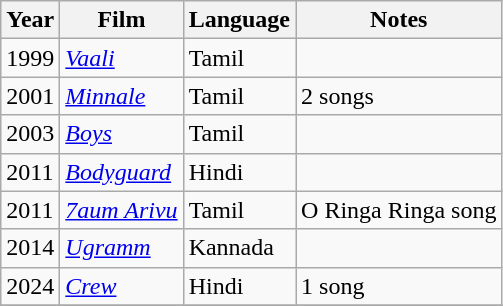<table class="wikitable sortable">
<tr>
<th scope="col">Year</th>
<th scope="col">Film</th>
<th scope="col">Language</th>
<th class="unsortable" scope="col">Notes</th>
</tr>
<tr>
<td>1999</td>
<td><em><a href='#'>Vaali</a></em></td>
<td>Tamil</td>
<td></td>
</tr>
<tr>
<td>2001</td>
<td><em><a href='#'>Minnale</a></em></td>
<td>Tamil</td>
<td>2 songs</td>
</tr>
<tr>
<td>2003</td>
<td><em><a href='#'>Boys</a></em></td>
<td>Tamil</td>
<td></td>
</tr>
<tr>
<td>2011</td>
<td><em><a href='#'> Bodyguard</a></em></td>
<td>Hindi</td>
<td></td>
</tr>
<tr>
<td>2011</td>
<td><em><a href='#'>7aum Arivu</a></em></td>
<td>Tamil</td>
<td>O Ringa Ringa song</td>
</tr>
<tr>
<td>2014</td>
<td><em><a href='#'>Ugramm</a></em></td>
<td>Kannada</td>
<td></td>
</tr>
<tr>
<td>2024</td>
<td><em><a href='#'>Crew</a></em></td>
<td>Hindi</td>
<td>1 song</td>
</tr>
<tr>
</tr>
</table>
